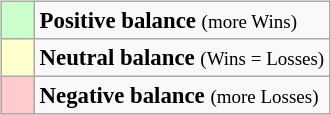<table class="wikitable" style="float:right; font-size:95%">
<tr>
<td style="background:#ccffcc;">    </td>
<td><strong>Positive balance</strong> <small>(more Wins)</small></td>
</tr>
<tr>
<td style="background:#ffffcc;">    </td>
<td><strong>Neutral balance</strong> <small>(Wins = Losses)</small></td>
</tr>
<tr>
<td style="background:#ffcccc;">    </td>
<td><strong>Negative balance</strong> <small>(more Losses)</small></td>
</tr>
</table>
